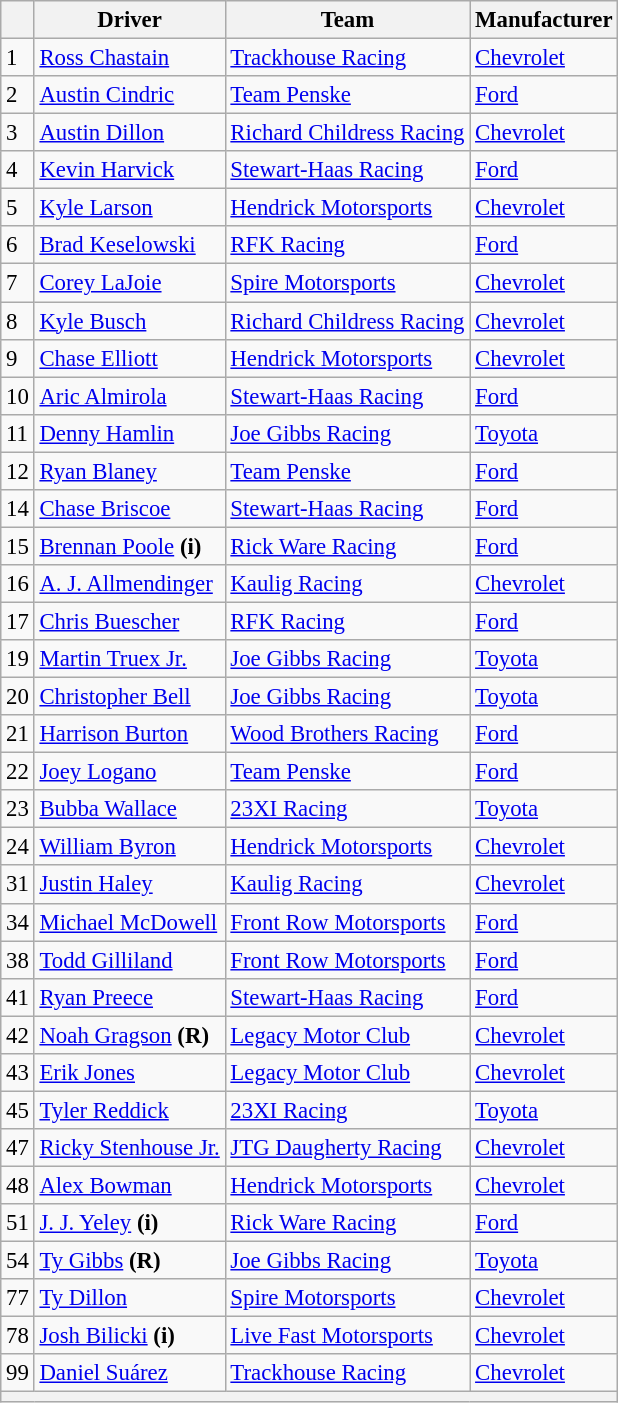<table class="wikitable" style="font-size:95%">
<tr>
<th></th>
<th>Driver</th>
<th>Team</th>
<th>Manufacturer</th>
</tr>
<tr>
<td>1</td>
<td><a href='#'>Ross Chastain</a></td>
<td><a href='#'>Trackhouse Racing</a></td>
<td><a href='#'>Chevrolet</a></td>
</tr>
<tr>
<td>2</td>
<td><a href='#'>Austin Cindric</a></td>
<td><a href='#'>Team Penske</a></td>
<td><a href='#'>Ford</a></td>
</tr>
<tr>
<td>3</td>
<td><a href='#'>Austin Dillon</a></td>
<td><a href='#'>Richard Childress Racing</a></td>
<td><a href='#'>Chevrolet</a></td>
</tr>
<tr>
<td>4</td>
<td><a href='#'>Kevin Harvick</a></td>
<td><a href='#'>Stewart-Haas Racing</a></td>
<td><a href='#'>Ford</a></td>
</tr>
<tr>
<td>5</td>
<td><a href='#'>Kyle Larson</a></td>
<td><a href='#'>Hendrick Motorsports</a></td>
<td><a href='#'>Chevrolet</a></td>
</tr>
<tr>
<td>6</td>
<td><a href='#'>Brad Keselowski</a></td>
<td><a href='#'>RFK Racing</a></td>
<td><a href='#'>Ford</a></td>
</tr>
<tr>
<td>7</td>
<td><a href='#'>Corey LaJoie</a></td>
<td><a href='#'>Spire Motorsports</a></td>
<td><a href='#'>Chevrolet</a></td>
</tr>
<tr>
<td>8</td>
<td><a href='#'>Kyle Busch</a></td>
<td><a href='#'>Richard Childress Racing</a></td>
<td><a href='#'>Chevrolet</a></td>
</tr>
<tr>
<td>9</td>
<td><a href='#'>Chase Elliott</a></td>
<td><a href='#'>Hendrick Motorsports</a></td>
<td><a href='#'>Chevrolet</a></td>
</tr>
<tr>
<td>10</td>
<td><a href='#'>Aric Almirola</a></td>
<td><a href='#'>Stewart-Haas Racing</a></td>
<td><a href='#'>Ford</a></td>
</tr>
<tr>
<td>11</td>
<td><a href='#'>Denny Hamlin</a></td>
<td><a href='#'>Joe Gibbs Racing</a></td>
<td><a href='#'>Toyota</a></td>
</tr>
<tr>
<td>12</td>
<td><a href='#'>Ryan Blaney</a></td>
<td><a href='#'>Team Penske</a></td>
<td><a href='#'>Ford</a></td>
</tr>
<tr>
<td>14</td>
<td><a href='#'>Chase Briscoe</a></td>
<td><a href='#'>Stewart-Haas Racing</a></td>
<td><a href='#'>Ford</a></td>
</tr>
<tr>
<td>15</td>
<td><a href='#'>Brennan Poole</a> <strong>(i)</strong></td>
<td><a href='#'>Rick Ware Racing</a></td>
<td><a href='#'>Ford</a></td>
</tr>
<tr>
<td>16</td>
<td><a href='#'>A. J. Allmendinger</a></td>
<td><a href='#'>Kaulig Racing</a></td>
<td><a href='#'>Chevrolet</a></td>
</tr>
<tr>
<td>17</td>
<td><a href='#'>Chris Buescher</a></td>
<td><a href='#'>RFK Racing</a></td>
<td><a href='#'>Ford</a></td>
</tr>
<tr>
<td>19</td>
<td><a href='#'>Martin Truex Jr.</a></td>
<td><a href='#'>Joe Gibbs Racing</a></td>
<td><a href='#'>Toyota</a></td>
</tr>
<tr>
<td>20</td>
<td><a href='#'>Christopher Bell</a></td>
<td><a href='#'>Joe Gibbs Racing</a></td>
<td><a href='#'>Toyota</a></td>
</tr>
<tr>
<td>21</td>
<td><a href='#'>Harrison Burton</a></td>
<td><a href='#'>Wood Brothers Racing</a></td>
<td><a href='#'>Ford</a></td>
</tr>
<tr>
<td>22</td>
<td><a href='#'>Joey Logano</a></td>
<td><a href='#'>Team Penske</a></td>
<td><a href='#'>Ford</a></td>
</tr>
<tr>
<td>23</td>
<td><a href='#'>Bubba Wallace</a></td>
<td><a href='#'>23XI Racing</a></td>
<td><a href='#'>Toyota</a></td>
</tr>
<tr>
<td>24</td>
<td><a href='#'>William Byron</a></td>
<td><a href='#'>Hendrick Motorsports</a></td>
<td><a href='#'>Chevrolet</a></td>
</tr>
<tr>
<td>31</td>
<td><a href='#'>Justin Haley</a></td>
<td><a href='#'>Kaulig Racing</a></td>
<td><a href='#'>Chevrolet</a></td>
</tr>
<tr>
<td>34</td>
<td><a href='#'>Michael McDowell</a></td>
<td><a href='#'>Front Row Motorsports</a></td>
<td><a href='#'>Ford</a></td>
</tr>
<tr>
<td>38</td>
<td><a href='#'>Todd Gilliland</a></td>
<td><a href='#'>Front Row Motorsports</a></td>
<td><a href='#'>Ford</a></td>
</tr>
<tr>
<td>41</td>
<td><a href='#'>Ryan Preece</a></td>
<td><a href='#'>Stewart-Haas Racing</a></td>
<td><a href='#'>Ford</a></td>
</tr>
<tr>
<td>42</td>
<td><a href='#'>Noah Gragson</a> <strong>(R)</strong></td>
<td><a href='#'>Legacy Motor Club</a></td>
<td><a href='#'>Chevrolet</a></td>
</tr>
<tr>
<td>43</td>
<td><a href='#'>Erik Jones</a></td>
<td><a href='#'>Legacy Motor Club</a></td>
<td><a href='#'>Chevrolet</a></td>
</tr>
<tr>
<td>45</td>
<td><a href='#'>Tyler Reddick</a></td>
<td><a href='#'>23XI Racing</a></td>
<td><a href='#'>Toyota</a></td>
</tr>
<tr>
<td>47</td>
<td nowrap><a href='#'>Ricky Stenhouse Jr.</a></td>
<td><a href='#'>JTG Daugherty Racing</a></td>
<td><a href='#'>Chevrolet</a></td>
</tr>
<tr>
<td>48</td>
<td><a href='#'>Alex Bowman</a></td>
<td><a href='#'>Hendrick Motorsports</a></td>
<td><a href='#'>Chevrolet</a></td>
</tr>
<tr>
<td>51</td>
<td><a href='#'>J. J. Yeley</a> <strong>(i)</strong></td>
<td><a href='#'>Rick Ware Racing</a></td>
<td><a href='#'>Ford</a></td>
</tr>
<tr>
<td>54</td>
<td><a href='#'>Ty Gibbs</a> <strong>(R)</strong></td>
<td><a href='#'>Joe Gibbs Racing</a></td>
<td><a href='#'>Toyota</a></td>
</tr>
<tr>
<td>77</td>
<td><a href='#'>Ty Dillon</a></td>
<td><a href='#'>Spire Motorsports</a></td>
<td><a href='#'>Chevrolet</a></td>
</tr>
<tr>
<td>78</td>
<td><a href='#'>Josh Bilicki</a> <strong>(i)</strong></td>
<td><a href='#'>Live Fast Motorsports</a></td>
<td><a href='#'>Chevrolet</a></td>
</tr>
<tr>
<td>99</td>
<td><a href='#'>Daniel Suárez</a></td>
<td><a href='#'>Trackhouse Racing</a></td>
<td><a href='#'>Chevrolet</a></td>
</tr>
<tr>
<th colspan="4"></th>
</tr>
</table>
